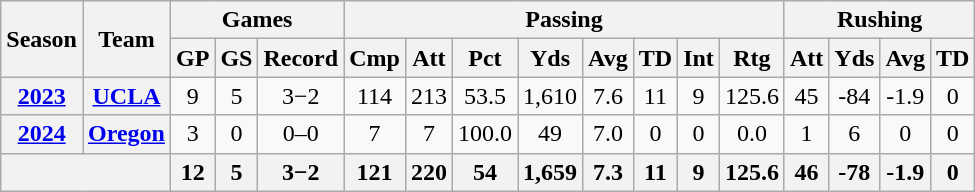<table class="wikitable" style="text-align:center;">
<tr>
<th rowspan="2">Season</th>
<th rowspan="2">Team</th>
<th colspan="3">Games</th>
<th colspan="8">Passing</th>
<th colspan="5">Rushing</th>
</tr>
<tr>
<th>GP</th>
<th>GS</th>
<th>Record</th>
<th>Cmp</th>
<th>Att</th>
<th>Pct</th>
<th>Yds</th>
<th>Avg</th>
<th>TD</th>
<th>Int</th>
<th>Rtg</th>
<th>Att</th>
<th>Yds</th>
<th>Avg</th>
<th>TD</th>
</tr>
<tr>
<th><a href='#'>2023</a></th>
<th><a href='#'>UCLA</a></th>
<td>9</td>
<td>5</td>
<td>3−2</td>
<td>114</td>
<td>213</td>
<td>53.5</td>
<td>1,610</td>
<td>7.6</td>
<td>11</td>
<td>9</td>
<td>125.6</td>
<td>45</td>
<td>-84</td>
<td>-1.9</td>
<td>0</td>
</tr>
<tr>
<th><a href='#'>2024</a></th>
<th><a href='#'>Oregon</a></th>
<td>3</td>
<td>0</td>
<td>0–0</td>
<td>7</td>
<td>7</td>
<td>100.0</td>
<td>49</td>
<td>7.0</td>
<td>0</td>
<td>0</td>
<td>0.0</td>
<td>1</td>
<td>6</td>
<td>0</td>
<td>0</td>
</tr>
<tr>
<th colspan="2"></th>
<th>12</th>
<th>5</th>
<th>3−2</th>
<th>121</th>
<th>220</th>
<th>54</th>
<th>1,659</th>
<th>7.3</th>
<th>11</th>
<th>9</th>
<th>125.6</th>
<th>46</th>
<th>-78</th>
<th>-1.9</th>
<th>0</th>
</tr>
</table>
